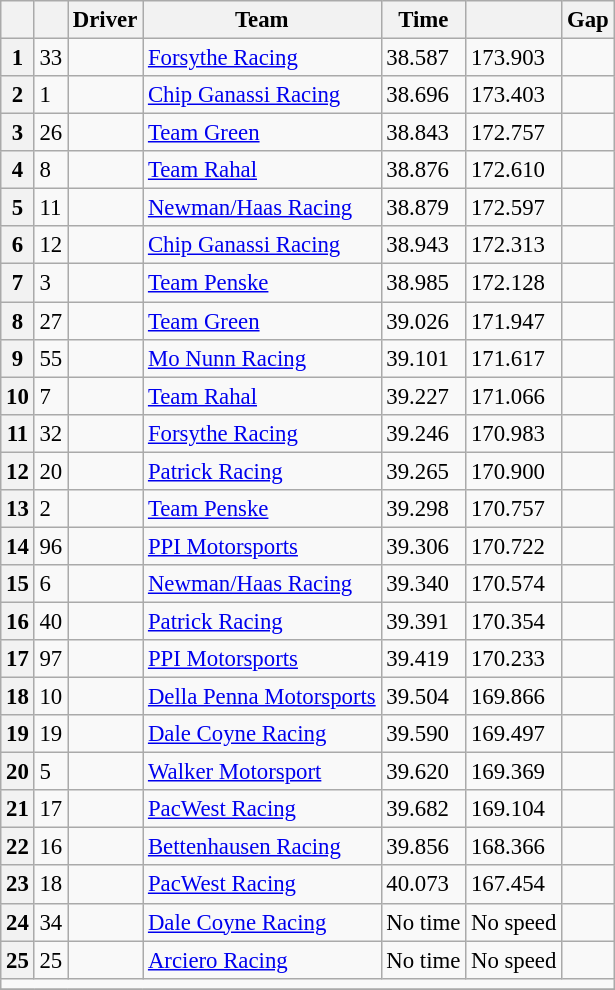<table class="wikitable sortable" style="font-size:95%;">
<tr>
<th scope="col"></th>
<th scope="col"></th>
<th scope="col">Driver</th>
<th scope="col">Team</th>
<th scope="col">Time</th>
<th scope="col"></th>
<th scope="col">Gap</th>
</tr>
<tr>
<th scope="row">1</th>
<td>33</td>
<td data-sort-value="TAG"></td>
<td><a href='#'>Forsythe Racing</a></td>
<td>38.587</td>
<td>173.903</td>
<td></td>
</tr>
<tr>
<th scope="row">2</th>
<td>1</td>
<td data-sort-value="MON"></td>
<td><a href='#'>Chip Ganassi Racing</a></td>
<td>38.696</td>
<td>173.403</td>
<td></td>
</tr>
<tr>
<th scope="row">3</th>
<td>26</td>
<td data-sort-value="TRA"></td>
<td><a href='#'>Team Green</a></td>
<td>38.843</td>
<td>172.757</td>
<td></td>
</tr>
<tr>
<th scope="row">4</th>
<td>8</td>
<td data-sort-value="BRA"></td>
<td><a href='#'>Team Rahal</a></td>
<td>38.876</td>
<td>172.610</td>
<td></td>
</tr>
<tr>
<th scope="row">5</th>
<td>11</td>
<td data-sort-value="FIT"></td>
<td><a href='#'>Newman/Haas Racing</a></td>
<td>38.879</td>
<td>172.597</td>
<td></td>
</tr>
<tr>
<th scope="row">6</th>
<td>12</td>
<td data-sort-value="VAS"></td>
<td><a href='#'>Chip Ganassi Racing</a></td>
<td>38.943</td>
<td>172.313</td>
<td></td>
</tr>
<tr>
<th scope="row">7</th>
<td>3</td>
<td data-sort-value="CAS"></td>
<td><a href='#'>Team Penske</a></td>
<td>38.985</td>
<td>172.128</td>
<td></td>
</tr>
<tr>
<th scope="row">8</th>
<td>27</td>
<td data-sort-value="FRA"></td>
<td><a href='#'>Team Green</a></td>
<td>39.026</td>
<td>171.947</td>
<td></td>
</tr>
<tr>
<th scope="row">9</th>
<td>55</td>
<td data-sort-value="KAN"></td>
<td><a href='#'>Mo Nunn Racing</a></td>
<td>39.101</td>
<td>171.617</td>
<td></td>
</tr>
<tr>
<th scope="row">10</th>
<td>7</td>
<td data-sort-value="PAP"></td>
<td><a href='#'>Team Rahal</a></td>
<td>39.227</td>
<td>171.066</td>
<td></td>
</tr>
<tr>
<th scope="row">11</th>
<td>32</td>
<td data-sort-value="GID"></td>
<td><a href='#'>Forsythe Racing</a></td>
<td>39.246</td>
<td>170.983</td>
<td></td>
</tr>
<tr>
<th scope="row">12</th>
<td>20</td>
<td data-sort-value="MOR"></td>
<td><a href='#'>Patrick Racing</a></td>
<td>39.265</td>
<td>170.900</td>
<td></td>
</tr>
<tr>
<th scope="row">13</th>
<td>2</td>
<td data-sort-value="DFE"></td>
<td><a href='#'>Team Penske</a></td>
<td>39.298</td>
<td>170.757</td>
<td></td>
</tr>
<tr>
<th scope="row">14</th>
<td>96</td>
<td data-sort-value="SER"></td>
<td><a href='#'>PPI Motorsports</a></td>
<td>39.306</td>
<td>170.722</td>
<td></td>
</tr>
<tr>
<th scope="row">15</th>
<td>6</td>
<td data-sort-value="AND"></td>
<td><a href='#'>Newman/Haas Racing</a></td>
<td>39.340</td>
<td>170.574</td>
<td></td>
</tr>
<tr>
<th scope="row">16</th>
<td>40</td>
<td data-sort-value="FER"></td>
<td><a href='#'>Patrick Racing</a></td>
<td>39.391</td>
<td>170.354</td>
<td></td>
</tr>
<tr>
<th scope="row">17</th>
<td>97</td>
<td data-sort-value="DAM"></td>
<td><a href='#'>PPI Motorsports</a></td>
<td>39.419</td>
<td>170.233</td>
<td></td>
</tr>
<tr>
<th scope="row">18</th>
<td>10</td>
<td data-sort-value="FON"></td>
<td><a href='#'>Della Penna Motorsports</a></td>
<td>39.504</td>
<td>169.866</td>
<td></td>
</tr>
<tr>
<th scope="row">19</th>
<td>19</td>
<td data-sort-value="KUR"></td>
<td><a href='#'>Dale Coyne Racing</a></td>
<td>39.590</td>
<td>169.497</td>
<td></td>
</tr>
<tr>
<th scope="row">20</th>
<td>5</td>
<td data-sort-value="HER"></td>
<td><a href='#'>Walker Motorsport</a></td>
<td>39.620</td>
<td>169.369</td>
<td></td>
</tr>
<tr>
<th scope="row">21</th>
<td>17</td>
<td data-sort-value="GUG"></td>
<td><a href='#'>PacWest Racing</a></td>
<td>39.682</td>
<td>169.104</td>
<td></td>
</tr>
<tr>
<th scope="row">22</th>
<td>16</td>
<td data-sort-value="JOU"></td>
<td><a href='#'>Bettenhausen Racing</a></td>
<td>39.856</td>
<td>168.366</td>
<td></td>
</tr>
<tr>
<th scope="row">23</th>
<td>18</td>
<td data-sort-value="BLU"></td>
<td><a href='#'>PacWest Racing</a></td>
<td>40.073</td>
<td>167.454</td>
<td></td>
</tr>
<tr>
<th scope="row">24</th>
<td>34</td>
<td data-sort-value="SAL"></td>
<td><a href='#'>Dale Coyne Racing</a></td>
<td data-sort-value="24">No time</td>
<td data-sort-value="24">No speed</td>
<td></td>
</tr>
<tr>
<th scope="row">25</th>
<td>25</td>
<td data-sort-value="GAR"></td>
<td><a href='#'>Arciero Racing</a></td>
<td data-sort-value="25">No time</td>
<td data-sort-value="25">No speed</td>
<td></td>
</tr>
<tr class="sortbottom">
<td colspan="8"></td>
</tr>
<tr>
</tr>
</table>
